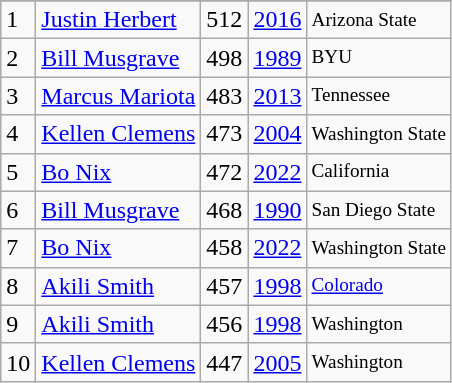<table class="wikitable">
<tr>
</tr>
<tr>
<td>1</td>
<td><a href='#'>Justin Herbert</a></td>
<td><abbr>512</abbr></td>
<td><a href='#'>2016</a></td>
<td style="font-size:80%;">Arizona State</td>
</tr>
<tr>
<td>2</td>
<td><a href='#'>Bill Musgrave</a></td>
<td><abbr>498</abbr></td>
<td><a href='#'>1989</a></td>
<td style="font-size:80%;">BYU</td>
</tr>
<tr>
<td>3</td>
<td><a href='#'>Marcus Mariota</a></td>
<td><abbr>483</abbr></td>
<td><a href='#'>2013</a></td>
<td style="font-size:80%;">Tennessee</td>
</tr>
<tr>
<td>4</td>
<td><a href='#'>Kellen Clemens</a></td>
<td><abbr>473</abbr></td>
<td><a href='#'>2004</a></td>
<td style="font-size:80%;">Washington State</td>
</tr>
<tr>
<td>5</td>
<td><a href='#'>Bo Nix</a></td>
<td><abbr>472</abbr></td>
<td><a href='#'>2022</a></td>
<td style="font-size:80%;">California</td>
</tr>
<tr>
<td>6</td>
<td><a href='#'>Bill Musgrave</a></td>
<td><abbr>468</abbr></td>
<td><a href='#'>1990</a></td>
<td style="font-size:80%;">San Diego State</td>
</tr>
<tr>
<td>7</td>
<td><a href='#'>Bo Nix</a></td>
<td><abbr>458</abbr></td>
<td><a href='#'>2022</a></td>
<td style="font-size:80%;">Washington State</td>
</tr>
<tr>
<td>8</td>
<td><a href='#'>Akili Smith</a></td>
<td><abbr>457</abbr></td>
<td><a href='#'>1998</a></td>
<td style="font-size:80%;"><a href='#'>Colorado</a></td>
</tr>
<tr>
<td>9</td>
<td><a href='#'>Akili Smith</a></td>
<td><abbr>456</abbr></td>
<td><a href='#'>1998</a></td>
<td style="font-size:80%;">Washington</td>
</tr>
<tr>
<td>10</td>
<td><a href='#'>Kellen Clemens</a></td>
<td><abbr>447</abbr></td>
<td><a href='#'>2005</a></td>
<td style="font-size:80%;">Washington</td>
</tr>
</table>
